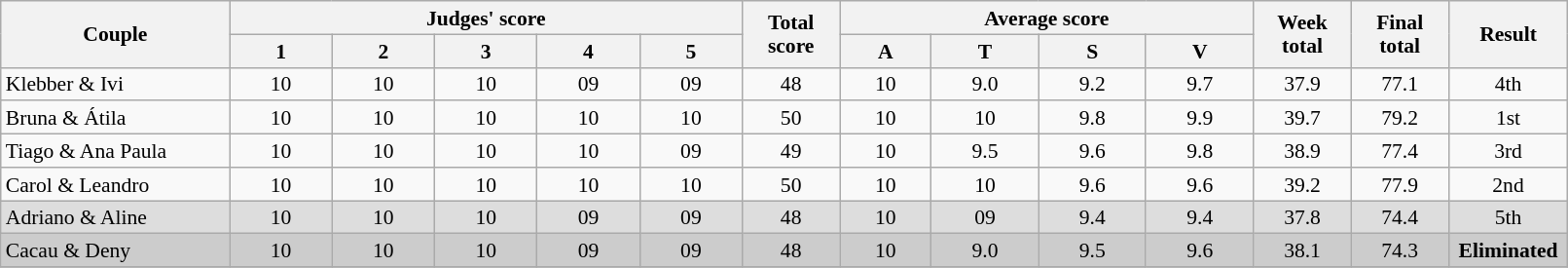<table class="wikitable" style="font-size:90%; line-height:16px; text-align:center" width="85%">
<tr>
<th rowspan=2 width=150>Couple</th>
<th colspan=5 width=185>Judges' score</th>
<th rowspan=2 width=060>Total score</th>
<th colspan=4 width=148>Average score</th>
<th rowspan=2 width=060>Week total</th>
<th rowspan=2 width=060>Final total</th>
<th rowspan=2 width=075>Result</th>
</tr>
<tr>
<th>1</th>
<th>2</th>
<th>3</th>
<th>4</th>
<th>5</th>
<th>A</th>
<th>T</th>
<th>S</th>
<th>V</th>
</tr>
<tr>
<td align="left">Klebber & Ivi</td>
<td>10</td>
<td>10</td>
<td>10</td>
<td>09</td>
<td>09</td>
<td>48</td>
<td>10</td>
<td>9.0</td>
<td>9.2</td>
<td>9.7</td>
<td>37.9</td>
<td>77.1</td>
<td>4th</td>
</tr>
<tr>
<td align="left">Bruna & Átila</td>
<td>10</td>
<td>10</td>
<td>10</td>
<td>10</td>
<td>10</td>
<td>50</td>
<td>10</td>
<td>10</td>
<td>9.8</td>
<td>9.9</td>
<td>39.7</td>
<td>79.2</td>
<td>1st</td>
</tr>
<tr>
<td align="left">Tiago & Ana Paula</td>
<td>10</td>
<td>10</td>
<td>10</td>
<td>10</td>
<td>09</td>
<td>49</td>
<td>10</td>
<td>9.5</td>
<td>9.6</td>
<td>9.8</td>
<td>38.9</td>
<td>77.4</td>
<td>3rd</td>
</tr>
<tr>
<td align="left">Carol & Leandro</td>
<td>10</td>
<td>10</td>
<td>10</td>
<td>10</td>
<td>10</td>
<td>50</td>
<td>10</td>
<td>10</td>
<td>9.6</td>
<td>9.6</td>
<td>39.2</td>
<td>77.9</td>
<td>2nd</td>
</tr>
<tr bgcolor="DDDDDD">
<td align="left">Adriano & Aline</td>
<td>10</td>
<td>10</td>
<td>10</td>
<td>09</td>
<td>09</td>
<td>48</td>
<td>10</td>
<td>09</td>
<td>9.4</td>
<td>9.4</td>
<td>37.8</td>
<td>74.4</td>
<td>5th</td>
</tr>
<tr bgcolor="CCCCCC">
<td align="left">Cacau & Deny</td>
<td>10</td>
<td>10</td>
<td>10</td>
<td>09</td>
<td>09</td>
<td>48</td>
<td>10</td>
<td>9.0</td>
<td>9.5</td>
<td>9.6</td>
<td>38.1</td>
<td>74.3</td>
<td><strong>Eliminated</strong></td>
</tr>
<tr>
</tr>
</table>
